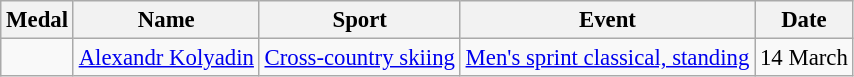<table class="wikitable sortable" style="font-size:95%">
<tr>
<th>Medal</th>
<th>Name</th>
<th>Sport</th>
<th>Event</th>
<th>Date</th>
</tr>
<tr>
<td></td>
<td><a href='#'>Alexandr Kolyadin</a></td>
<td><a href='#'>Cross-country skiing</a></td>
<td><a href='#'>Men's sprint classical, standing</a></td>
<td>14 March</td>
</tr>
</table>
